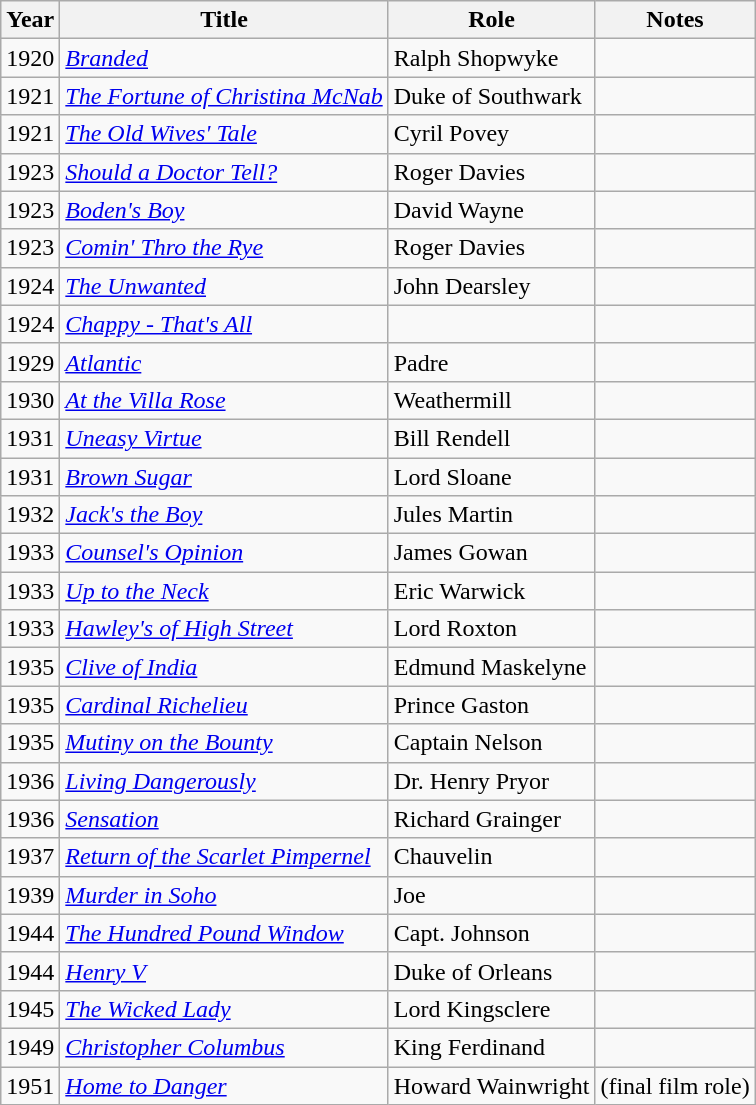<table class="wikitable">
<tr>
<th>Year</th>
<th>Title</th>
<th>Role</th>
<th>Notes</th>
</tr>
<tr>
<td>1920</td>
<td><em><a href='#'>Branded</a></em></td>
<td>Ralph Shopwyke</td>
<td></td>
</tr>
<tr>
<td>1921</td>
<td><em><a href='#'>The Fortune of Christina McNab</a></em></td>
<td>Duke of Southwark</td>
<td></td>
</tr>
<tr>
<td>1921</td>
<td><em><a href='#'>The Old Wives' Tale</a></em></td>
<td>Cyril Povey</td>
<td></td>
</tr>
<tr>
<td>1923</td>
<td><em><a href='#'>Should a Doctor Tell?</a></em></td>
<td>Roger Davies</td>
<td></td>
</tr>
<tr>
<td>1923</td>
<td><em><a href='#'>Boden's Boy</a></em></td>
<td>David Wayne</td>
<td></td>
</tr>
<tr>
<td>1923</td>
<td><em><a href='#'>Comin' Thro the Rye</a></em></td>
<td>Roger Davies</td>
<td></td>
</tr>
<tr>
<td>1924</td>
<td><em><a href='#'>The Unwanted</a></em></td>
<td>John Dearsley</td>
<td></td>
</tr>
<tr>
<td>1924</td>
<td><em><a href='#'>Chappy - That's All</a></em></td>
<td></td>
<td></td>
</tr>
<tr>
<td>1929</td>
<td><em><a href='#'>Atlantic</a></em></td>
<td>Padre</td>
<td></td>
</tr>
<tr>
<td>1930</td>
<td><em><a href='#'>At the Villa Rose</a></em></td>
<td>Weathermill</td>
<td></td>
</tr>
<tr>
<td>1931</td>
<td><em><a href='#'>Uneasy Virtue</a></em></td>
<td>Bill Rendell</td>
<td></td>
</tr>
<tr>
<td>1931</td>
<td><em><a href='#'>Brown Sugar</a></em></td>
<td>Lord Sloane</td>
<td></td>
</tr>
<tr>
<td>1932</td>
<td><em><a href='#'>Jack's the Boy</a></em></td>
<td>Jules Martin</td>
<td></td>
</tr>
<tr>
<td>1933</td>
<td><em><a href='#'>Counsel's Opinion</a></em></td>
<td>James Gowan</td>
<td></td>
</tr>
<tr>
<td>1933</td>
<td><em><a href='#'>Up to the Neck</a></em></td>
<td>Eric Warwick</td>
<td></td>
</tr>
<tr>
<td>1933</td>
<td><em><a href='#'>Hawley's of High Street</a></em></td>
<td>Lord Roxton</td>
<td></td>
</tr>
<tr>
<td>1935</td>
<td><em><a href='#'>Clive of India</a></em></td>
<td>Edmund Maskelyne</td>
<td></td>
</tr>
<tr>
<td>1935</td>
<td><em><a href='#'>Cardinal Richelieu</a></em></td>
<td>Prince Gaston</td>
<td></td>
</tr>
<tr>
<td>1935</td>
<td><em><a href='#'>Mutiny on the Bounty</a></em></td>
<td>Captain Nelson</td>
<td></td>
</tr>
<tr>
<td>1936</td>
<td><em><a href='#'>Living Dangerously</a></em></td>
<td>Dr. Henry Pryor</td>
<td></td>
</tr>
<tr>
<td>1936</td>
<td><em><a href='#'>Sensation</a></em></td>
<td>Richard Grainger</td>
<td></td>
</tr>
<tr>
<td>1937</td>
<td><em><a href='#'>Return of the Scarlet Pimpernel</a></em></td>
<td>Chauvelin</td>
<td></td>
</tr>
<tr>
<td>1939</td>
<td><em><a href='#'>Murder in Soho</a></em></td>
<td>Joe</td>
<td></td>
</tr>
<tr>
<td>1944</td>
<td><em><a href='#'>The Hundred Pound Window</a></em></td>
<td>Capt. Johnson</td>
<td></td>
</tr>
<tr>
<td>1944</td>
<td><em><a href='#'>Henry V</a></em></td>
<td>Duke of Orleans</td>
<td></td>
</tr>
<tr>
<td>1945</td>
<td><em><a href='#'>The Wicked Lady</a></em></td>
<td>Lord Kingsclere</td>
<td></td>
</tr>
<tr>
<td>1949</td>
<td><em><a href='#'>Christopher Columbus</a></em></td>
<td>King Ferdinand</td>
<td></td>
</tr>
<tr>
<td>1951</td>
<td><em><a href='#'>Home to Danger</a></em></td>
<td>Howard Wainwright</td>
<td>(final film role)</td>
</tr>
</table>
